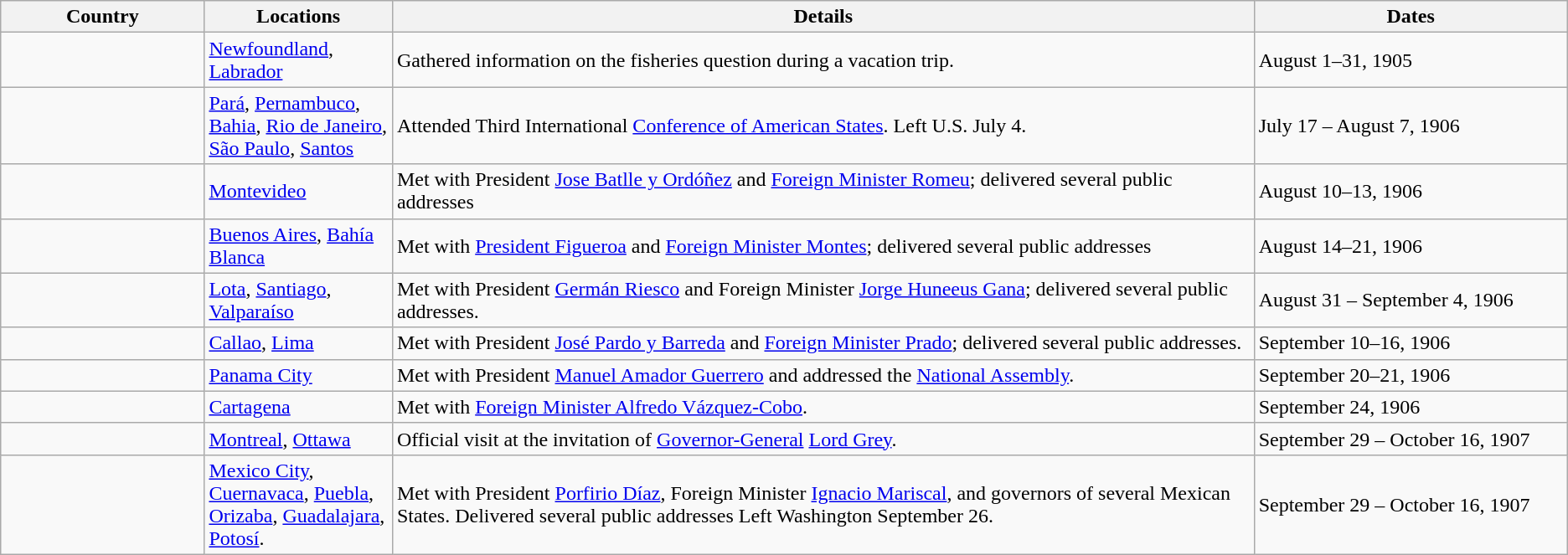<table class="wikitable sortable">
<tr>
<th style="width: 13%;">Country</th>
<th style="width: 12%;">Locations</th>
<th style="width: 55%;">Details</th>
<th style="width: 20%;">Dates</th>
</tr>
<tr>
<td></td>
<td><a href='#'>Newfoundland</a>, <a href='#'>Labrador</a></td>
<td>Gathered information on the fisheries question during a vacation trip.</td>
<td>August 1–31, 1905</td>
</tr>
<tr>
<td></td>
<td><a href='#'>Pará</a>, <a href='#'>Pernambuco</a>, <a href='#'>Bahia</a>, <a href='#'>Rio de Janeiro</a>, <a href='#'>São Paulo</a>, <a href='#'>Santos</a></td>
<td>Attended Third International <a href='#'>Conference of American States</a>. Left U.S. July 4.</td>
<td>July 17 – August 7, 1906</td>
</tr>
<tr>
<td></td>
<td><a href='#'>Montevideo</a></td>
<td>Met with President <a href='#'>Jose Batlle y Ordóñez</a> and <a href='#'>Foreign Minister Romeu</a>; delivered several public addresses</td>
<td>August 10–13, 1906</td>
</tr>
<tr>
<td></td>
<td><a href='#'>Buenos Aires</a>, <a href='#'>Bahía Blanca</a></td>
<td>Met with <a href='#'>President Figueroa</a> and <a href='#'>Foreign Minister Montes</a>; delivered several public addresses</td>
<td>August 14–21, 1906</td>
</tr>
<tr>
<td></td>
<td><a href='#'>Lota</a>, <a href='#'>Santiago</a>, <a href='#'>Valparaíso</a></td>
<td>Met with President <a href='#'>Germán Riesco</a> and Foreign Minister <a href='#'>Jorge Huneeus Gana</a>; delivered several public addresses.</td>
<td>August 31 – September 4, 1906</td>
</tr>
<tr>
<td></td>
<td><a href='#'>Callao</a>, <a href='#'>Lima</a></td>
<td>Met with President <a href='#'>José Pardo y Barreda</a> and <a href='#'>Foreign Minister Prado</a>; delivered several public addresses.</td>
<td>September 10–16, 1906</td>
</tr>
<tr>
<td></td>
<td><a href='#'>Panama City</a></td>
<td>Met with President <a href='#'>Manuel Amador Guerrero</a> and addressed the <a href='#'>National Assembly</a>.</td>
<td>September 20–21, 1906</td>
</tr>
<tr>
<td></td>
<td><a href='#'>Cartagena</a></td>
<td>Met with <a href='#'>Foreign Minister Alfredo Vázquez-Cobo</a>.</td>
<td>September 24, 1906</td>
</tr>
<tr>
<td></td>
<td><a href='#'>Montreal</a>, <a href='#'>Ottawa</a></td>
<td>Official visit at the invitation of <a href='#'>Governor-General</a> <a href='#'>Lord Grey</a>.</td>
<td>September 29 – October 16, 1907</td>
</tr>
<tr>
<td></td>
<td><a href='#'>Mexico City</a>, <a href='#'>Cuernavaca</a>, <a href='#'>Puebla</a>, <a href='#'>Orizaba</a>, <a href='#'>Guadalajara</a>, <a href='#'>Potosí</a>.</td>
<td>Met with President <a href='#'>Porfirio Díaz</a>, Foreign Minister <a href='#'>Ignacio Mariscal</a>, and governors of several Mexican States. Delivered several public addresses Left Washington September 26.</td>
<td>September 29 – October 16, 1907</td>
</tr>
</table>
